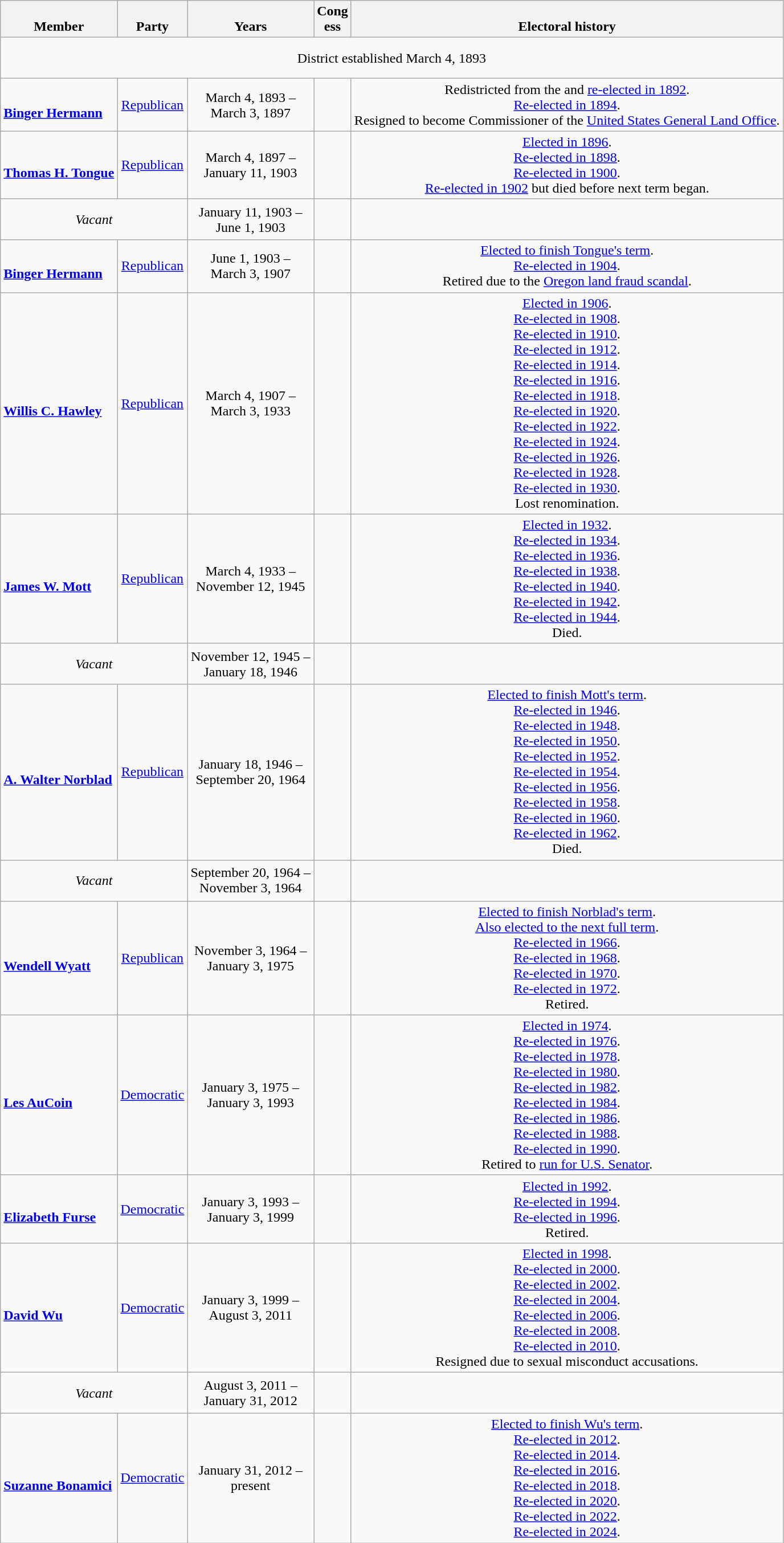<table class=wikitable style="text-align:center">
<tr valign=bottom>
<th>Member<br></th>
<th>Party</th>
<th>Years</th>
<th>Cong<br>ess</th>
<th>Electoral history</th>
</tr>
<tr style="height:3em">
<td colspan=5>District established March 4, 1893</td>
</tr>
<tr style="height:3em">
<td align=left><br><strong><a href='#'>Binger Hermann</a></strong><br></td>
<td><a href='#'>Republican</a></td>
<td nowrap>March 4, 1893 –<br>March 3, 1897</td>
<td></td>
<td>Redistricted from the  and <a href='#'>re-elected in 1892</a>.<br><a href='#'>Re-elected in 1894</a>.<br>Resigned to become Commissioner of the <a href='#'>United States General Land Office</a>.</td>
</tr>
<tr style="height:3em">
<td align=left><br><strong><a href='#'>Thomas H. Tongue</a></strong><br></td>
<td><a href='#'>Republican</a></td>
<td nowrap>March 4, 1897 –<br>January 11, 1903</td>
<td></td>
<td><a href='#'>Elected in 1896</a>.<br><a href='#'>Re-elected in 1898</a>.<br><a href='#'>Re-elected in 1900</a>.<br><a href='#'>Re-elected in 1902</a> but died before next term began.</td>
</tr>
<tr style="height:3em">
<td colspan=2><em>Vacant</em></td>
<td nowrap>January 11, 1903 –<br>June 1, 1903</td>
<td></td>
<td></td>
</tr>
<tr style="height:3em">
<td align=left><br><strong><a href='#'>Binger Hermann</a></strong><br></td>
<td><a href='#'>Republican</a></td>
<td nowrap>June 1, 1903 –<br>March 3, 1907</td>
<td></td>
<td><a href='#'>Elected to finish Tongue's term</a>.<br><a href='#'>Re-elected in 1904</a>.<br>Retired due to the <a href='#'>Oregon land fraud scandal</a>.</td>
</tr>
<tr style="height:3em">
<td align=left><br><strong><a href='#'>Willis C. Hawley</a></strong><br></td>
<td><a href='#'>Republican</a></td>
<td nowrap>March 4, 1907 –<br>March 3, 1933</td>
<td></td>
<td><a href='#'>Elected in 1906</a>.<br><a href='#'>Re-elected in 1908</a>.<br><a href='#'>Re-elected in 1910</a>.<br><a href='#'>Re-elected in 1912</a>.<br><a href='#'>Re-elected in 1914</a>.<br><a href='#'>Re-elected in 1916</a>.<br><a href='#'>Re-elected in 1918</a>.<br><a href='#'>Re-elected in 1920</a>.<br><a href='#'>Re-elected in 1922</a>.<br><a href='#'>Re-elected in 1924</a>.<br><a href='#'>Re-elected in 1926</a>.<br><a href='#'>Re-elected in 1928</a>.<br><a href='#'>Re-elected in 1930</a>.<br>Lost renomination.</td>
</tr>
<tr style="height:3em">
<td align=left><br><strong><a href='#'>James W. Mott</a></strong><br></td>
<td><a href='#'>Republican</a></td>
<td nowrap>March 4, 1933 –<br>November 12, 1945</td>
<td></td>
<td><a href='#'>Elected in 1932</a>.<br><a href='#'>Re-elected in 1934</a>.<br><a href='#'>Re-elected in 1936</a>.<br><a href='#'>Re-elected in 1938</a>.<br><a href='#'>Re-elected in 1940</a>.<br><a href='#'>Re-elected in 1942</a>.<br><a href='#'>Re-elected in 1944</a>.<br>Died.</td>
</tr>
<tr style="height:3em">
<td colspan=2><em>Vacant</em></td>
<td nowrap>November 12, 1945 –<br>January 18, 1946</td>
<td></td>
<td></td>
</tr>
<tr style="height:3em">
<td align=left><br><strong><a href='#'>A. Walter Norblad</a></strong><br></td>
<td><a href='#'>Republican</a></td>
<td nowrap>January 18, 1946 –<br>September 20, 1964</td>
<td></td>
<td><a href='#'>Elected to finish Mott's term</a>.<br><a href='#'>Re-elected in 1946</a>.<br><a href='#'>Re-elected in 1948</a>.<br><a href='#'>Re-elected in 1950</a>.<br><a href='#'>Re-elected in 1952</a>.<br><a href='#'>Re-elected in 1954</a>.<br><a href='#'>Re-elected in 1956</a>.<br><a href='#'>Re-elected in 1958</a>.<br><a href='#'>Re-elected in 1960</a>.<br><a href='#'>Re-elected in 1962</a>.<br>Died.</td>
</tr>
<tr style="height:3em">
<td colspan=2><em>Vacant</em></td>
<td nowrap>September 20, 1964 –<br>November 3, 1964</td>
<td></td>
<td></td>
</tr>
<tr style="height:3em">
<td align=left><br><strong><a href='#'>Wendell Wyatt</a></strong><br></td>
<td><a href='#'>Republican</a></td>
<td nowrap>November 3, 1964 –<br>January 3, 1975</td>
<td></td>
<td><a href='#'>Elected to finish Norblad's term</a>.<br><a href='#'>Also elected to the next full term</a>.<br><a href='#'>Re-elected in 1966</a>.<br><a href='#'>Re-elected in 1968</a>.<br><a href='#'>Re-elected in 1970</a>.<br><a href='#'>Re-elected in 1972</a>.<br>Retired.</td>
</tr>
<tr style="height:3em">
<td align=left><br><strong><a href='#'>Les AuCoin</a></strong><br></td>
<td><a href='#'>Democratic</a></td>
<td nowrap>January 3, 1975 –<br>January 3, 1993</td>
<td></td>
<td><a href='#'>Elected in 1974</a>.<br><a href='#'>Re-elected in 1976</a>.<br><a href='#'>Re-elected in 1978</a>.<br><a href='#'>Re-elected in 1980</a>.<br><a href='#'>Re-elected in 1982</a>.<br><a href='#'>Re-elected in 1984</a>.<br><a href='#'>Re-elected in 1986</a>.<br><a href='#'>Re-elected in 1988</a>.<br><a href='#'>Re-elected in 1990</a>.<br>Retired to <a href='#'>run for U.S. Senator</a>.</td>
</tr>
<tr style="height:3em">
<td align=left><br><strong><a href='#'>Elizabeth Furse</a></strong><br></td>
<td><a href='#'>Democratic</a></td>
<td nowrap>January 3, 1993 –<br>January 3, 1999</td>
<td></td>
<td><a href='#'>Elected in 1992</a>.<br><a href='#'>Re-elected in 1994</a>.<br><a href='#'>Re-elected in 1996</a>.<br>Retired.</td>
</tr>
<tr style="height:3em">
<td align=left><br><strong><a href='#'>David Wu</a></strong><br></td>
<td><a href='#'>Democratic</a></td>
<td nowrap>January 3, 1999 –<br>August 3, 2011</td>
<td></td>
<td><a href='#'>Elected in 1998</a>.<br><a href='#'>Re-elected in 2000</a>.<br><a href='#'>Re-elected in 2002</a>.<br><a href='#'>Re-elected in 2004</a>.<br><a href='#'>Re-elected in 2006</a>.<br><a href='#'>Re-elected in 2008</a>.<br><a href='#'>Re-elected in 2010</a>.<br>Resigned due to sexual misconduct accusations.</td>
</tr>
<tr style="height:3em">
<td colspan=2><em>Vacant</em></td>
<td nowrap>August 3, 2011 –<br>January 31, 2012</td>
<td></td>
<td></td>
</tr>
<tr style="height:3em">
<td align=left><br><strong><a href='#'>Suzanne Bonamici</a></strong><br></td>
<td><a href='#'>Democratic</a></td>
<td nowrap>January 31, 2012 –<br>present</td>
<td></td>
<td><a href='#'>Elected to finish Wu's term</a>.<br><a href='#'>Re-elected in 2012</a>.<br><a href='#'>Re-elected in 2014</a>.<br><a href='#'>Re-elected in 2016</a>.<br><a href='#'>Re-elected in 2018</a>.<br><a href='#'>Re-elected in 2020</a>.<br><a href='#'>Re-elected in 2022</a>.<br><a href='#'>Re-elected in 2024</a>.</td>
</tr>
</table>
